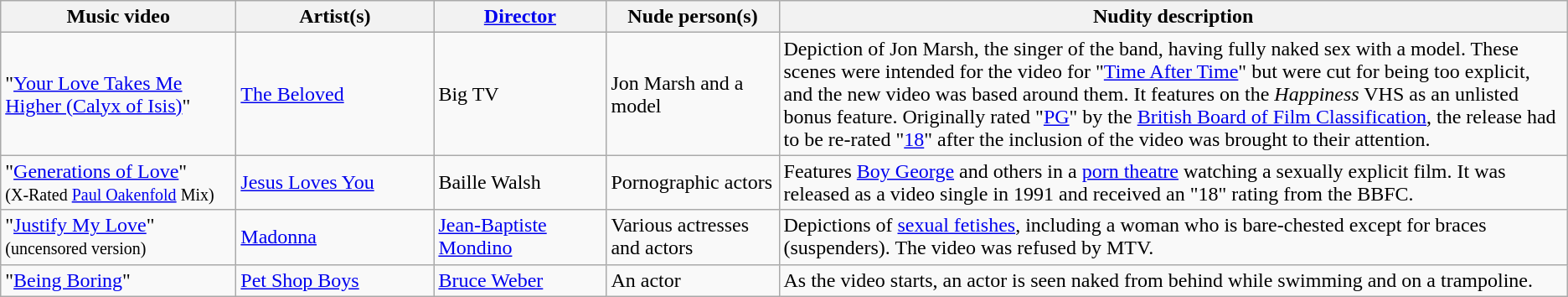<table class="wikitable">
<tr ">
<th scope="col" style="width:180px;">Music video</th>
<th scope="col" style="width:150px;">Artist(s)</th>
<th scope="col" style="width:130px;"><a href='#'>Director</a></th>
<th scope="col" style="width:130px;">Nude person(s)</th>
<th style=white-space:nowrap>Nudity description</th>
</tr>
<tr>
<td>"<a href='#'>Your Love Takes Me Higher (Calyx of Isis)</a>"</td>
<td><a href='#'>The Beloved</a></td>
<td>Big TV</td>
<td>Jon Marsh and a model</td>
<td>Depiction of Jon Marsh, the singer of the band, having fully naked sex with a model. These scenes were intended for the video for "<a href='#'>Time After Time</a>" but were cut for being too explicit, and the new video was based around them. It features on the <em>Happiness</em> VHS as an unlisted bonus feature. Originally rated "<a href='#'>PG</a>" by the <a href='#'>British Board of Film Classification</a>, the release had to be re-rated "<a href='#'>18</a>" after the inclusion of the video was brought to their attention.</td>
</tr>
<tr>
<td>"<a href='#'>Generations of Love</a>" <br><small>(X-Rated <a href='#'>Paul Oakenfold</a> Mix)</small></td>
<td><a href='#'>Jesus Loves You</a></td>
<td>Baille Walsh</td>
<td>Pornographic actors</td>
<td>Features <a href='#'>Boy George</a> and others in a <a href='#'>porn theatre</a> watching a sexually explicit film. It was released as a video single in 1991 and received an "18" rating from the BBFC.</td>
</tr>
<tr>
<td>"<a href='#'>Justify My Love</a>" <br><small>(uncensored version)</small></td>
<td><a href='#'>Madonna</a></td>
<td><a href='#'>Jean-Baptiste Mondino</a></td>
<td>Various actresses and actors</td>
<td>Depictions of <a href='#'>sexual fetishes</a>, including a woman who is bare-chested except for braces (suspenders). The video was refused by MTV.</td>
</tr>
<tr>
<td>"<a href='#'>Being Boring</a>"</td>
<td><a href='#'>Pet Shop Boys</a></td>
<td><a href='#'>Bruce Weber</a></td>
<td>An actor</td>
<td>As the video starts, an actor is seen naked from behind while swimming and on a trampoline.</td>
</tr>
</table>
